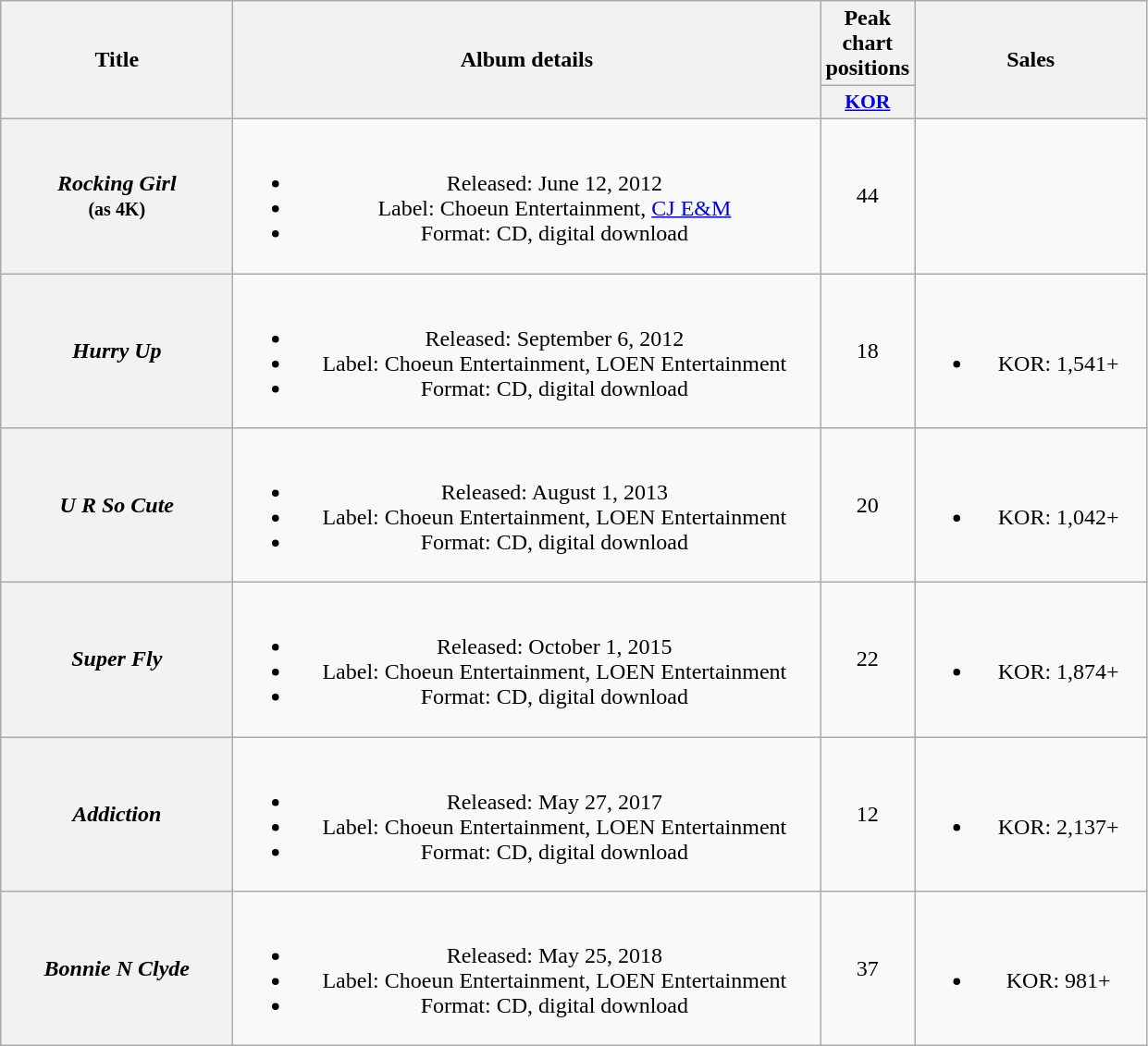<table class="wikitable plainrowheaders" style="text-align:center;">
<tr>
<th scope="col" rowspan="2" style="width:10em;">Title</th>
<th scope="col" rowspan="2" style="width:26em;">Album details</th>
<th scope="col" colspan="1">Peak<br>chart<br>positions</th>
<th scope="col" rowspan="2" style="width:10em;">Sales</th>
</tr>
<tr>
<th style="width:3em;font-size:90%"><a href='#'>KOR</a><br></th>
</tr>
<tr>
<th scope="row"><em>Rocking Girl</em><br><small>(as <strong>4K</strong>)</small></th>
<td><br><ul><li>Released: June 12, 2012</li><li>Label: Choeun Entertainment, <a href='#'>CJ E&M</a></li><li>Format: CD, digital download</li></ul></td>
<td>44</td>
<td></td>
</tr>
<tr>
<th scope="row"><em>Hurry Up</em></th>
<td><br><ul><li>Released: September 6, 2012</li><li>Label: Choeun Entertainment, LOEN Entertainment</li><li>Format: CD, digital download</li></ul></td>
<td>18</td>
<td><br><ul><li>KOR: 1,541+</li></ul></td>
</tr>
<tr>
<th scope="row"><em>U R So Cute</em></th>
<td><br><ul><li>Released: August 1, 2013</li><li>Label: Choeun Entertainment, LOEN Entertainment</li><li>Format: CD, digital download</li></ul></td>
<td>20</td>
<td><br><ul><li>KOR: 1,042+</li></ul></td>
</tr>
<tr>
<th scope="row"><em>Super Fly</em></th>
<td><br><ul><li>Released: October 1, 2015</li><li>Label: Choeun Entertainment, LOEN Entertainment</li><li>Format: CD, digital download</li></ul></td>
<td>22</td>
<td><br><ul><li>KOR: 1,874+</li></ul></td>
</tr>
<tr>
<th scope="row"><em>Addiction</em></th>
<td><br><ul><li>Released: May 27, 2017</li><li>Label: Choeun Entertainment, LOEN Entertainment</li><li>Format: CD, digital download</li></ul></td>
<td>12</td>
<td><br><ul><li>KOR: 2,137+</li></ul></td>
</tr>
<tr>
<th scope="row"><em>Bonnie N Clyde</em></th>
<td><br><ul><li>Released: May 25, 2018</li><li>Label: Choeun Entertainment, LOEN Entertainment</li><li>Format: CD, digital download</li></ul></td>
<td>37</td>
<td><br><ul><li>KOR: 981+</li></ul></td>
</tr>
</table>
